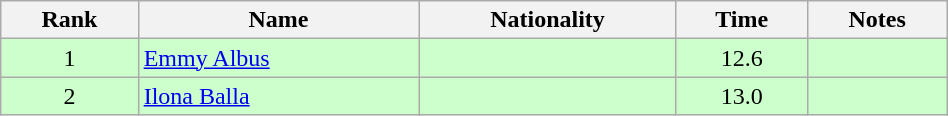<table class="wikitable sortable" style="text-align:center;width: 50%">
<tr>
<th>Rank</th>
<th>Name</th>
<th>Nationality</th>
<th>Time</th>
<th>Notes</th>
</tr>
<tr bgcolor=ccffcc>
<td>1</td>
<td align=left><a href='#'>Emmy Albus</a></td>
<td align=left></td>
<td>12.6</td>
<td></td>
</tr>
<tr bgcolor=ccffcc>
<td>2</td>
<td align=left><a href='#'>Ilona Balla</a></td>
<td align=left></td>
<td>13.0</td>
<td></td>
</tr>
</table>
